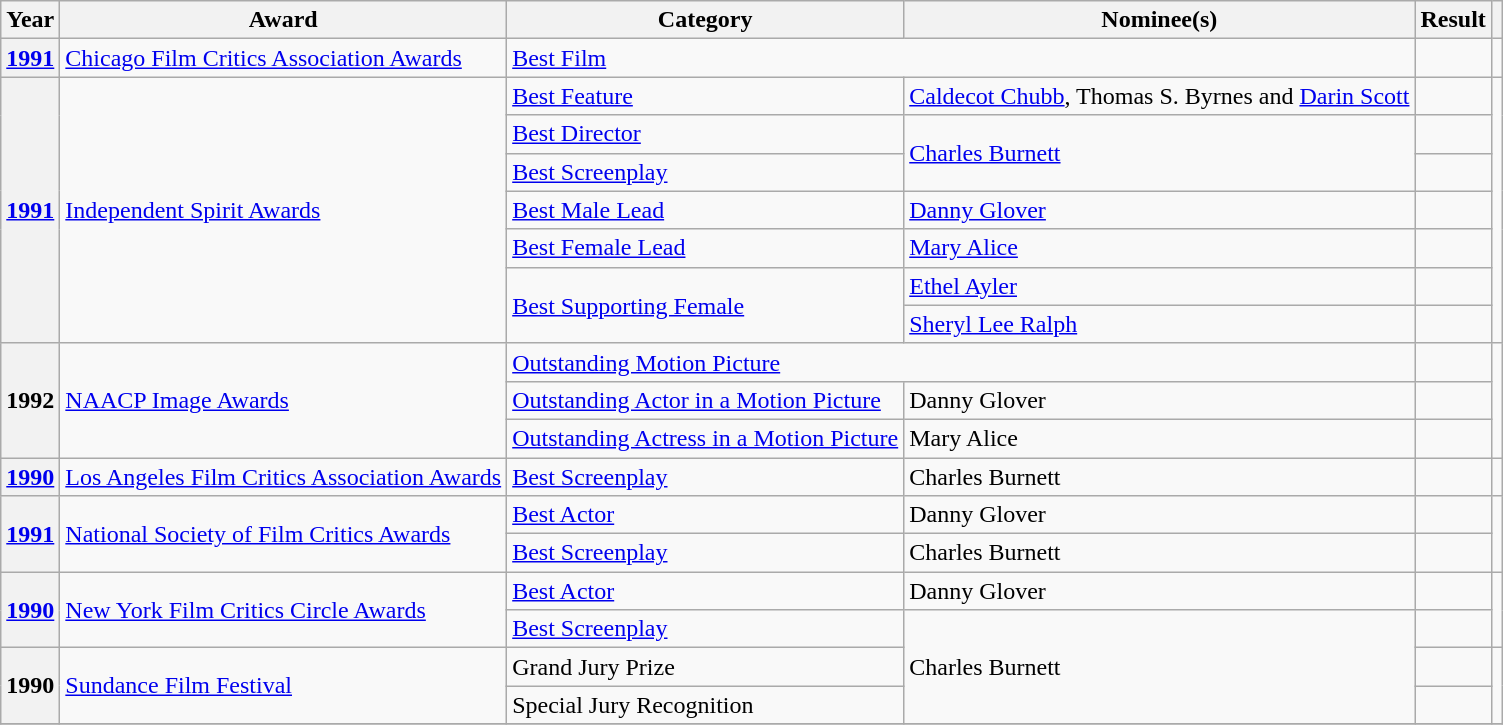<table class="wikitable plainrowheaders sortable">
<tr>
<th scope=col>Year</th>
<th scope=col>Award</th>
<th scope=col>Category</th>
<th scope=col>Nominee(s)</th>
<th scope=col>Result</th>
<th scope=col></th>
</tr>
<tr>
<th scope="row"><a href='#'>1991</a></th>
<td><a href='#'>Chicago Film Critics Association Awards</a></td>
<td colspan="2"><a href='#'>Best Film</a></td>
<td></td>
<td align="center"></td>
</tr>
<tr>
<th scope="row" rowspan="7"><a href='#'>1991</a></th>
<td rowspan="7"><a href='#'>Independent Spirit Awards</a></td>
<td><a href='#'>Best Feature</a></td>
<td><a href='#'>Caldecot Chubb</a>, Thomas S. Byrnes and <a href='#'>Darin Scott</a></td>
<td></td>
<td rowspan="7" align="center"></td>
</tr>
<tr>
<td><a href='#'>Best Director</a></td>
<td rowspan="2"><a href='#'>Charles Burnett</a></td>
<td></td>
</tr>
<tr>
<td><a href='#'>Best Screenplay</a></td>
<td></td>
</tr>
<tr>
<td><a href='#'>Best Male Lead</a></td>
<td><a href='#'>Danny Glover</a></td>
<td></td>
</tr>
<tr>
<td><a href='#'>Best Female Lead</a></td>
<td><a href='#'>Mary Alice</a></td>
<td></td>
</tr>
<tr>
<td rowspan="2"><a href='#'>Best Supporting Female</a></td>
<td><a href='#'>Ethel Ayler</a></td>
<td></td>
</tr>
<tr>
<td><a href='#'>Sheryl Lee Ralph</a></td>
<td></td>
</tr>
<tr>
<th scope="row" rowspan="3">1992</th>
<td rowspan="3"><a href='#'>NAACP Image Awards</a></td>
<td colspan="2"><a href='#'>Outstanding Motion Picture</a></td>
<td></td>
<td rowspan="3" align="center"></td>
</tr>
<tr>
<td><a href='#'>Outstanding Actor in a Motion Picture</a></td>
<td>Danny Glover</td>
<td></td>
</tr>
<tr>
<td><a href='#'>Outstanding Actress in a Motion Picture</a></td>
<td>Mary Alice</td>
<td></td>
</tr>
<tr>
<th scope="row"><a href='#'>1990</a></th>
<td><a href='#'>Los Angeles Film Critics Association Awards</a></td>
<td><a href='#'>Best Screenplay</a></td>
<td>Charles Burnett</td>
<td></td>
<td align="center"></td>
</tr>
<tr>
<th scope="row" rowspan="2"><a href='#'>1991</a></th>
<td rowspan="2"><a href='#'>National Society of Film Critics Awards</a></td>
<td><a href='#'>Best Actor</a></td>
<td>Danny Glover</td>
<td></td>
<td rowspan="2" align="center"></td>
</tr>
<tr>
<td><a href='#'>Best Screenplay</a></td>
<td>Charles Burnett</td>
<td></td>
</tr>
<tr>
<th scope="row" rowspan="2"><a href='#'>1990</a></th>
<td rowspan="2"><a href='#'>New York Film Critics Circle Awards</a></td>
<td><a href='#'>Best Actor</a></td>
<td>Danny Glover</td>
<td></td>
<td rowspan="2" align="center"></td>
</tr>
<tr>
<td><a href='#'>Best Screenplay</a></td>
<td rowspan="3">Charles Burnett</td>
<td></td>
</tr>
<tr>
<th scope="row" rowspan="2">1990</th>
<td rowspan="2"><a href='#'>Sundance Film Festival</a></td>
<td>Grand Jury Prize</td>
<td></td>
<td rowspan="2" align="center"></td>
</tr>
<tr>
<td>Special Jury Recognition</td>
<td></td>
</tr>
<tr>
</tr>
</table>
